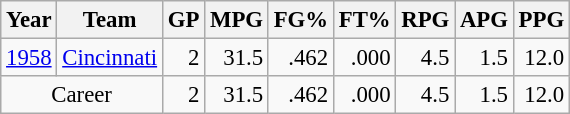<table class="wikitable sortable" style="font-size:95%; text-align:right;">
<tr>
<th>Year</th>
<th>Team</th>
<th>GP</th>
<th>MPG</th>
<th>FG%</th>
<th>FT%</th>
<th>RPG</th>
<th>APG</th>
<th>PPG</th>
</tr>
<tr>
<td style="text-align:left;"><a href='#'>1958</a></td>
<td style="text-align:left;"><a href='#'>Cincinnati</a></td>
<td>2</td>
<td>31.5</td>
<td>.462</td>
<td>.000</td>
<td>4.5</td>
<td>1.5</td>
<td>12.0</td>
</tr>
<tr class="sortbottom">
<td colspan="2" style="text-align:center;">Career</td>
<td>2</td>
<td>31.5</td>
<td>.462</td>
<td>.000</td>
<td>4.5</td>
<td>1.5</td>
<td>12.0</td>
</tr>
</table>
